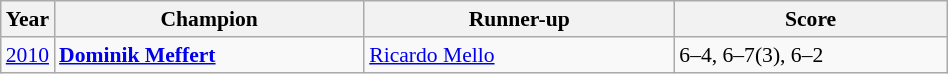<table class="wikitable" style="font-size:90%">
<tr>
<th>Year</th>
<th width="200">Champion</th>
<th width="200">Runner-up</th>
<th width="175">Score</th>
</tr>
<tr>
<td><a href='#'>2010</a></td>
<td> <strong><a href='#'>Dominik Meffert</a></strong></td>
<td> <a href='#'>Ricardo Mello</a></td>
<td>6–4, 6–7(3), 6–2</td>
</tr>
</table>
